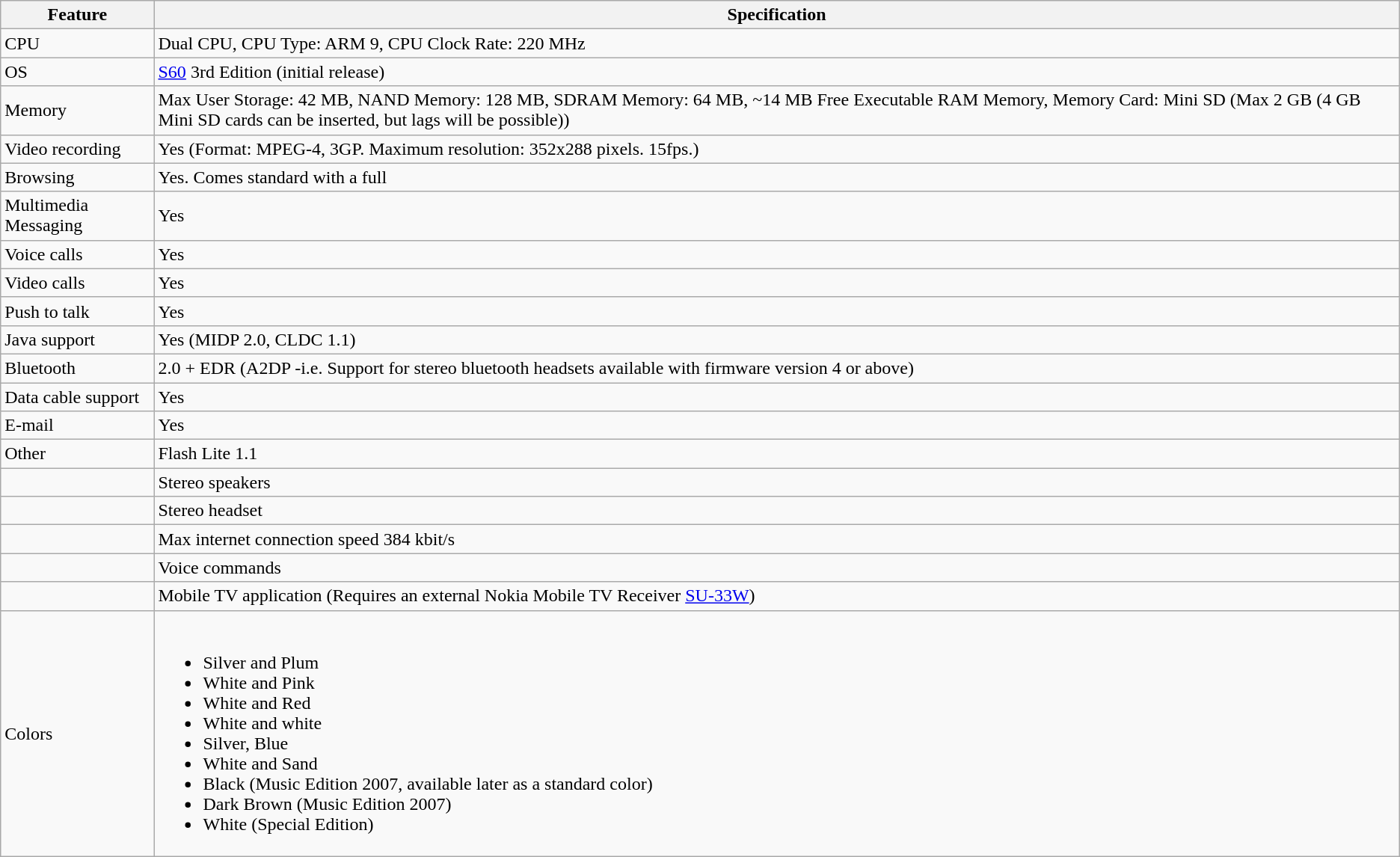<table class="wikitable">
<tr>
<th>Feature</th>
<th>Specification</th>
</tr>
<tr>
<td>CPU</td>
<td>Dual CPU, CPU Type: ARM 9, CPU Clock Rate: 220 MHz</td>
</tr>
<tr>
<td>OS</td>
<td><a href='#'>S60</a> 3rd Edition (initial release)</td>
</tr>
<tr>
<td>Memory</td>
<td>Max User Storage: 42 MB, NAND Memory: 128 MB, SDRAM Memory: 64 MB, ~14 MB Free Executable RAM Memory, Memory Card: Mini SD (Max 2 GB (4 GB Mini SD cards can be inserted, but lags will be possible))</td>
</tr>
<tr>
<td>Video recording</td>
<td>Yes (Format: MPEG-4, 3GP. Maximum resolution: 352x288 pixels. 15fps.)</td>
</tr>
<tr>
<td>Browsing</td>
<td>Yes. Comes standard with a full </td>
</tr>
<tr>
<td>Multimedia Messaging</td>
<td>Yes</td>
</tr>
<tr>
<td>Voice calls</td>
<td>Yes</td>
</tr>
<tr>
<td>Video calls</td>
<td>Yes</td>
</tr>
<tr>
<td>Push to talk</td>
<td>Yes</td>
</tr>
<tr>
<td>Java support</td>
<td>Yes (MIDP 2.0, CLDC 1.1)</td>
</tr>
<tr>
<td>Bluetooth</td>
<td>2.0 + EDR (A2DP -i.e. Support for stereo bluetooth headsets available with firmware version 4 or above)</td>
</tr>
<tr>
<td>Data cable support</td>
<td>Yes</td>
</tr>
<tr>
<td>E-mail</td>
<td>Yes</td>
</tr>
<tr>
<td>Other</td>
<td>Flash Lite 1.1</td>
</tr>
<tr>
<td></td>
<td>Stereo speakers</td>
</tr>
<tr>
<td></td>
<td>Stereo headset</td>
</tr>
<tr>
<td></td>
<td>Max internet connection speed 384 kbit/s</td>
</tr>
<tr>
<td></td>
<td>Voice commands</td>
</tr>
<tr>
<td></td>
<td>Mobile TV application (Requires an external Nokia Mobile TV Receiver <a href='#'>SU-33W</a>)</td>
</tr>
<tr>
<td>Colors</td>
<td><br><ul><li>Silver and Plum</li><li>White and Pink</li><li>White and Red</li><li>White and white</li><li>Silver, Blue</li><li>White and Sand</li><li>Black (Music Edition 2007, available later as a standard color)</li><li>Dark Brown (Music Edition 2007)</li><li>White (Special Edition)</li></ul></td>
</tr>
</table>
